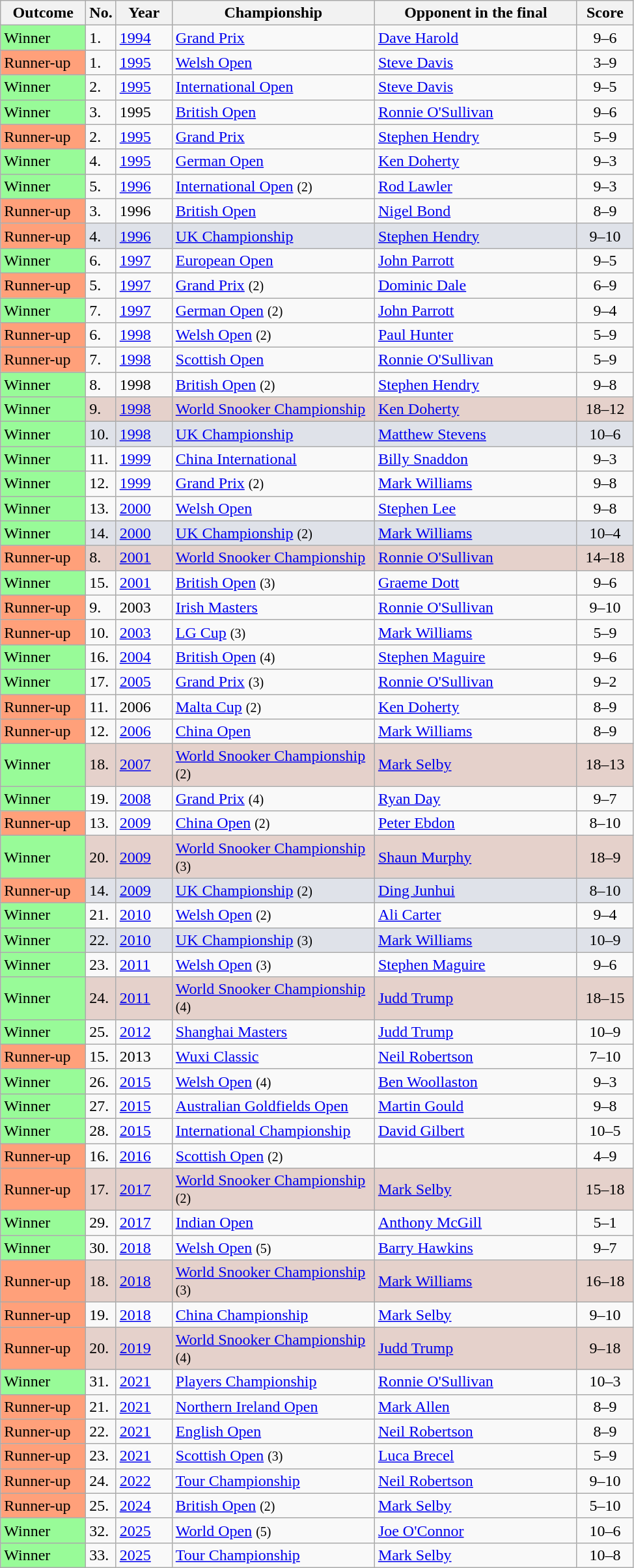<table class="wikitable sortable">
<tr>
<th style="width:80px;">Outcome</th>
<th style="width:20px;">No.</th>
<th style="width:50px;">Year</th>
<th style="width:200px;">Championship</th>
<th style="width:200px;">Opponent in the final</th>
<th style="width:50px;">Score</th>
</tr>
<tr>
<td style="background:#98FB98">Winner</td>
<td>1.</td>
<td><a href='#'>1994</a></td>
<td><a href='#'>Grand Prix</a></td>
<td> <a href='#'>Dave Harold</a></td>
<td style="text-align:center;">9–6</td>
</tr>
<tr>
<td style="background:#ffa07a;">Runner-up</td>
<td>1.</td>
<td><a href='#'>1995</a></td>
<td><a href='#'>Welsh Open</a></td>
<td> <a href='#'>Steve Davis</a></td>
<td style="text-align:center;">3–9</td>
</tr>
<tr>
<td style="background:#98FB98">Winner</td>
<td>2.</td>
<td><a href='#'>1995</a></td>
<td><a href='#'>International Open</a></td>
<td> <a href='#'>Steve Davis</a></td>
<td style="text-align:center;">9–5</td>
</tr>
<tr>
<td style="background:#98FB98">Winner</td>
<td>3.</td>
<td>1995</td>
<td><a href='#'>British Open</a></td>
<td> <a href='#'>Ronnie O'Sullivan</a></td>
<td style="text-align:center;">9–6</td>
</tr>
<tr>
<td style="background:#ffa07a;">Runner-up</td>
<td>2.</td>
<td><a href='#'>1995</a></td>
<td><a href='#'>Grand Prix</a></td>
<td> <a href='#'>Stephen Hendry</a></td>
<td style="text-align:center;">5–9</td>
</tr>
<tr>
<td style="background:#98FB98">Winner</td>
<td>4.</td>
<td><a href='#'>1995</a></td>
<td><a href='#'>German Open</a></td>
<td> <a href='#'>Ken Doherty</a></td>
<td style="text-align:center;">9–3</td>
</tr>
<tr>
<td style="background:#98FB98">Winner</td>
<td>5.</td>
<td><a href='#'>1996</a></td>
<td><a href='#'>International Open</a> <small>(2)</small></td>
<td> <a href='#'>Rod Lawler</a></td>
<td style="text-align:center;">9–3</td>
</tr>
<tr>
<td style="background:#ffa07a;">Runner-up</td>
<td>3.</td>
<td>1996</td>
<td><a href='#'>British Open</a></td>
<td> <a href='#'>Nigel Bond</a></td>
<td style="text-align:center;">8–9</td>
</tr>
<tr style="background:#dfe2e9;">
<td style="background:#ffa07a;">Runner-up</td>
<td>4.</td>
<td><a href='#'>1996</a></td>
<td><a href='#'>UK Championship</a></td>
<td> <a href='#'>Stephen Hendry</a></td>
<td style="text-align:center;">9–10</td>
</tr>
<tr>
<td style="background:#98FB98">Winner</td>
<td>6.</td>
<td><a href='#'>1997</a></td>
<td><a href='#'>European Open</a></td>
<td> <a href='#'>John Parrott</a></td>
<td style="text-align:center;">9–5</td>
</tr>
<tr>
<td style="background:#ffa07a;">Runner-up</td>
<td>5.</td>
<td><a href='#'>1997</a></td>
<td><a href='#'>Grand Prix</a> <small>(2)</small></td>
<td> <a href='#'>Dominic Dale</a></td>
<td style="text-align:center;">6–9</td>
</tr>
<tr>
<td style="background:#98FB98">Winner</td>
<td>7.</td>
<td><a href='#'>1997</a></td>
<td><a href='#'>German Open</a> <small>(2)</small></td>
<td> <a href='#'>John Parrott</a></td>
<td style="text-align:center;">9–4</td>
</tr>
<tr>
<td style="background:#ffa07a;">Runner-up</td>
<td>6.</td>
<td><a href='#'>1998</a></td>
<td><a href='#'>Welsh Open</a> <small>(2)</small></td>
<td> <a href='#'>Paul Hunter</a></td>
<td style="text-align:center;">5–9</td>
</tr>
<tr>
<td style="background:#ffa07a;">Runner-up</td>
<td>7.</td>
<td><a href='#'>1998</a></td>
<td><a href='#'>Scottish Open</a></td>
<td> <a href='#'>Ronnie O'Sullivan</a></td>
<td style="text-align:center;">5–9</td>
</tr>
<tr>
<td style="background:#98FB98">Winner</td>
<td>8.</td>
<td>1998</td>
<td><a href='#'>British Open</a> <small>(2)</small></td>
<td> <a href='#'>Stephen Hendry</a></td>
<td style="text-align:center;">9–8</td>
</tr>
<tr style="background:#e5d1cb;">
<td style="background:#98FB98">Winner</td>
<td>9.</td>
<td><a href='#'>1998</a></td>
<td><a href='#'>World Snooker Championship</a></td>
<td> <a href='#'>Ken Doherty</a></td>
<td style="text-align:center;">18–12</td>
</tr>
<tr style="background:#dfe2e9;">
<td style="background:#98FB98">Winner</td>
<td>10.</td>
<td><a href='#'>1998</a></td>
<td><a href='#'>UK Championship</a></td>
<td> <a href='#'>Matthew Stevens</a></td>
<td style="text-align:center;">10–6</td>
</tr>
<tr>
<td style="background:#98FB98">Winner</td>
<td>11.</td>
<td><a href='#'>1999</a></td>
<td><a href='#'>China International</a></td>
<td> <a href='#'>Billy Snaddon</a></td>
<td style="text-align:center;">9–3</td>
</tr>
<tr>
<td style="background:#98FB98">Winner</td>
<td>12.</td>
<td><a href='#'>1999</a></td>
<td><a href='#'>Grand Prix</a> <small>(2)</small></td>
<td> <a href='#'>Mark Williams</a></td>
<td style="text-align:center;">9–8</td>
</tr>
<tr>
<td style="background:#98FB98">Winner</td>
<td>13.</td>
<td><a href='#'>2000</a></td>
<td><a href='#'>Welsh Open</a></td>
<td> <a href='#'>Stephen Lee</a></td>
<td style="text-align:center;">9–8</td>
</tr>
<tr style="background:#dfe2e9;">
<td style="background:#98FB98">Winner</td>
<td>14.</td>
<td><a href='#'>2000</a></td>
<td><a href='#'>UK Championship</a> <small>(2)</small></td>
<td> <a href='#'>Mark Williams</a></td>
<td style="text-align:center;">10–4</td>
</tr>
<tr style="background:#e5d1cb;">
<td style="background:#ffa07a;">Runner-up</td>
<td>8.</td>
<td><a href='#'>2001</a></td>
<td><a href='#'>World Snooker Championship</a></td>
<td> <a href='#'>Ronnie O'Sullivan</a></td>
<td style="text-align:center;">14–18</td>
</tr>
<tr>
<td style="background:#98FB98">Winner</td>
<td>15.</td>
<td><a href='#'>2001</a></td>
<td><a href='#'>British Open</a> <small>(3)</small></td>
<td> <a href='#'>Graeme Dott</a></td>
<td style="text-align:center;">9–6</td>
</tr>
<tr>
<td style="background:#ffa07a;">Runner-up</td>
<td>9.</td>
<td>2003</td>
<td><a href='#'>Irish Masters</a></td>
<td> <a href='#'>Ronnie O'Sullivan</a></td>
<td style="text-align:center;">9–10</td>
</tr>
<tr>
<td style="background:#ffa07a;">Runner-up</td>
<td>10.</td>
<td><a href='#'>2003</a></td>
<td><a href='#'>LG Cup</a> <small>(3)</small></td>
<td> <a href='#'>Mark Williams</a></td>
<td style="text-align:center;">5–9</td>
</tr>
<tr>
<td style="background:#98FB98">Winner</td>
<td>16.</td>
<td><a href='#'>2004</a></td>
<td><a href='#'>British Open</a> <small>(4)</small></td>
<td> <a href='#'>Stephen Maguire</a></td>
<td style="text-align:center;">9–6</td>
</tr>
<tr>
<td style="background:#98FB98">Winner</td>
<td>17.</td>
<td><a href='#'>2005</a></td>
<td><a href='#'>Grand Prix</a> <small>(3)</small></td>
<td> <a href='#'>Ronnie O'Sullivan</a></td>
<td style="text-align:center;">9–2</td>
</tr>
<tr>
<td style="background:#ffa07a;">Runner-up</td>
<td>11.</td>
<td>2006</td>
<td><a href='#'>Malta Cup</a> <small>(2)</small></td>
<td> <a href='#'>Ken Doherty</a></td>
<td style="text-align:center;">8–9</td>
</tr>
<tr>
<td style="background:#ffa07a;">Runner-up</td>
<td>12.</td>
<td><a href='#'>2006</a></td>
<td><a href='#'>China Open</a></td>
<td> <a href='#'>Mark Williams</a></td>
<td style="text-align:center;">8–9</td>
</tr>
<tr style="background:#e5d1cb;">
<td style="background:#98FB98">Winner</td>
<td>18.</td>
<td><a href='#'>2007</a></td>
<td><a href='#'>World Snooker Championship</a> <small>(2)</small></td>
<td> <a href='#'>Mark Selby</a></td>
<td style="text-align:center;">18–13</td>
</tr>
<tr>
<td style="background:#98FB98">Winner</td>
<td>19.</td>
<td><a href='#'>2008</a></td>
<td><a href='#'>Grand Prix</a> <small>(4)</small></td>
<td> <a href='#'>Ryan Day</a></td>
<td style="text-align:center;">9–7</td>
</tr>
<tr>
<td style="background:#ffa07a;">Runner-up</td>
<td>13.</td>
<td><a href='#'>2009</a></td>
<td><a href='#'>China Open</a> <small>(2)</small></td>
<td> <a href='#'>Peter Ebdon</a></td>
<td style="text-align:center;">8–10</td>
</tr>
<tr style="background:#e5d1cb;">
<td style="background:#98FB98">Winner</td>
<td>20.</td>
<td><a href='#'>2009</a></td>
<td><a href='#'>World Snooker Championship</a> <small>(3)</small></td>
<td> <a href='#'>Shaun Murphy</a></td>
<td style="text-align:center;">18–9</td>
</tr>
<tr style="background:#dfe2e9;">
<td style="background:#ffa07a;">Runner-up</td>
<td>14.</td>
<td><a href='#'>2009</a></td>
<td><a href='#'>UK Championship</a> <small>(2)</small></td>
<td> <a href='#'>Ding Junhui</a></td>
<td style="text-align:center;">8–10</td>
</tr>
<tr>
<td style="background:#98FB98">Winner</td>
<td>21.</td>
<td><a href='#'>2010</a></td>
<td><a href='#'>Welsh Open</a> <small>(2)</small></td>
<td> <a href='#'>Ali Carter</a></td>
<td style="text-align:center;">9–4</td>
</tr>
<tr style="background:#dfe2e9;">
<td style="background:#98FB98">Winner</td>
<td>22.</td>
<td><a href='#'>2010</a></td>
<td><a href='#'>UK Championship</a> <small>(3)</small></td>
<td> <a href='#'>Mark Williams</a></td>
<td style="text-align:center;">10–9</td>
</tr>
<tr>
<td style="background:#98FB98">Winner</td>
<td>23.</td>
<td><a href='#'>2011</a></td>
<td><a href='#'>Welsh Open</a> <small>(3)</small></td>
<td> <a href='#'>Stephen Maguire</a></td>
<td style="text-align:center;">9–6</td>
</tr>
<tr style="background:#e5d1cb;">
<td style="background:#98FB98">Winner</td>
<td>24.</td>
<td><a href='#'>2011</a></td>
<td><a href='#'>World Snooker Championship</a> <small>(4)</small></td>
<td> <a href='#'>Judd Trump</a></td>
<td style="text-align:center;">18–15</td>
</tr>
<tr>
<td style="background:#98FB98">Winner</td>
<td>25.</td>
<td><a href='#'>2012</a></td>
<td><a href='#'>Shanghai Masters</a></td>
<td> <a href='#'>Judd Trump</a></td>
<td style="text-align:center;">10–9</td>
</tr>
<tr>
<td style="background:#ffa07a;">Runner-up</td>
<td>15.</td>
<td>2013</td>
<td><a href='#'>Wuxi Classic</a></td>
<td> <a href='#'>Neil Robertson</a></td>
<td style="text-align:center;">7–10</td>
</tr>
<tr>
<td style="background:#98FB98">Winner</td>
<td>26.</td>
<td><a href='#'>2015</a></td>
<td><a href='#'>Welsh Open</a> <small>(4)</small></td>
<td> <a href='#'>Ben Woollaston</a></td>
<td style="text-align:center;">9–3</td>
</tr>
<tr>
<td style="background:#98FB98">Winner</td>
<td>27.</td>
<td><a href='#'>2015</a></td>
<td><a href='#'>Australian Goldfields Open</a></td>
<td> <a href='#'>Martin Gould</a></td>
<td style="text-align:center;">9–8</td>
</tr>
<tr>
<td style="background:#98FB98">Winner</td>
<td>28.</td>
<td><a href='#'>2015</a></td>
<td><a href='#'>International Championship</a></td>
<td> <a href='#'>David Gilbert</a></td>
<td style="text-align:center;">10–5</td>
</tr>
<tr>
<td style="background:#ffa07a;">Runner-up</td>
<td>16.</td>
<td><a href='#'>2016</a></td>
<td><a href='#'>Scottish Open</a> <small>(2)</small></td>
<td> </td>
<td style="text-align:center;">4–9</td>
</tr>
<tr style="background:#e5d1cb;">
<td style="background:#ffa07a;">Runner-up</td>
<td>17.</td>
<td><a href='#'>2017</a></td>
<td><a href='#'>World Snooker Championship</a> <small>(2)</small></td>
<td> <a href='#'>Mark Selby</a></td>
<td style="text-align:center;">15–18</td>
</tr>
<tr>
<td style="background:#98FB98">Winner</td>
<td>29.</td>
<td><a href='#'>2017</a></td>
<td><a href='#'>Indian Open</a></td>
<td> <a href='#'>Anthony McGill</a></td>
<td style="text-align:center;">5–1</td>
</tr>
<tr>
<td style="background:#98FB98">Winner</td>
<td>30.</td>
<td><a href='#'>2018</a></td>
<td><a href='#'>Welsh Open</a> <small>(5)</small></td>
<td> <a href='#'>Barry Hawkins</a></td>
<td style="text-align:center;">9–7</td>
</tr>
<tr style="background:#e5d1cb;">
<td style="background:#ffa07a;">Runner-up</td>
<td>18.</td>
<td><a href='#'>2018</a></td>
<td><a href='#'>World Snooker Championship</a> <small>(3)</small></td>
<td> <a href='#'>Mark Williams</a></td>
<td style="text-align:center;">16–18</td>
</tr>
<tr>
<td style="background:#ffa07a;">Runner-up</td>
<td>19.</td>
<td><a href='#'>2018</a></td>
<td><a href='#'>China Championship</a></td>
<td> <a href='#'>Mark Selby</a></td>
<td style="text-align:center;">9–10</td>
</tr>
<tr style="background:#e5d1cb;">
<td style="background:#ffa07a;">Runner-up</td>
<td>20.</td>
<td><a href='#'>2019</a></td>
<td><a href='#'>World Snooker Championship</a> <small>(4)</small></td>
<td> <a href='#'>Judd Trump</a></td>
<td style="text-align:center;">9–18</td>
</tr>
<tr>
<td style="background:#98FB98">Winner</td>
<td>31.</td>
<td><a href='#'>2021</a></td>
<td><a href='#'>Players Championship</a></td>
<td> <a href='#'>Ronnie O'Sullivan</a></td>
<td style="text-align:center;">10–3</td>
</tr>
<tr>
<td style="background:#ffa07a;">Runner-up</td>
<td>21.</td>
<td><a href='#'>2021</a></td>
<td><a href='#'>Northern Ireland Open</a></td>
<td> <a href='#'>Mark Allen</a></td>
<td style="text-align:center;">8–9</td>
</tr>
<tr>
<td style="background:#ffa07a;">Runner-up</td>
<td>22.</td>
<td><a href='#'>2021</a></td>
<td><a href='#'>English Open</a></td>
<td> <a href='#'>Neil Robertson</a></td>
<td style="text-align:center;">8–9</td>
</tr>
<tr>
<td style="background:#ffa07a;">Runner-up</td>
<td>23.</td>
<td><a href='#'>2021</a></td>
<td><a href='#'>Scottish Open</a> <small>(3)</small></td>
<td> <a href='#'>Luca Brecel</a></td>
<td style="text-align:center;">5–9</td>
</tr>
<tr>
<td style="background:#ffa07a;">Runner-up</td>
<td>24.</td>
<td><a href='#'>2022</a></td>
<td><a href='#'>Tour Championship</a></td>
<td> <a href='#'>Neil Robertson</a></td>
<td style="text-align:center;">9–10</td>
</tr>
<tr>
<td style="background:#ffa07a;">Runner-up</td>
<td>25.</td>
<td><a href='#'>2024</a></td>
<td><a href='#'>British Open</a> <small>(2)</small></td>
<td> <a href='#'>Mark Selby</a></td>
<td style="text-align:center;">5–10</td>
</tr>
<tr>
<td style="background:#98FB98">Winner</td>
<td>32.</td>
<td><a href='#'>2025</a></td>
<td><a href='#'>World Open</a> <small>(5)</small></td>
<td> <a href='#'>Joe O'Connor</a></td>
<td style="text-align:center;">10–6</td>
</tr>
<tr>
<td style="background:#98FB98">Winner</td>
<td>33.</td>
<td><a href='#'>2025</a></td>
<td><a href='#'>Tour Championship</a></td>
<td> <a href='#'>Mark Selby</a></td>
<td style="text-align:center;">10–8</td>
</tr>
</table>
